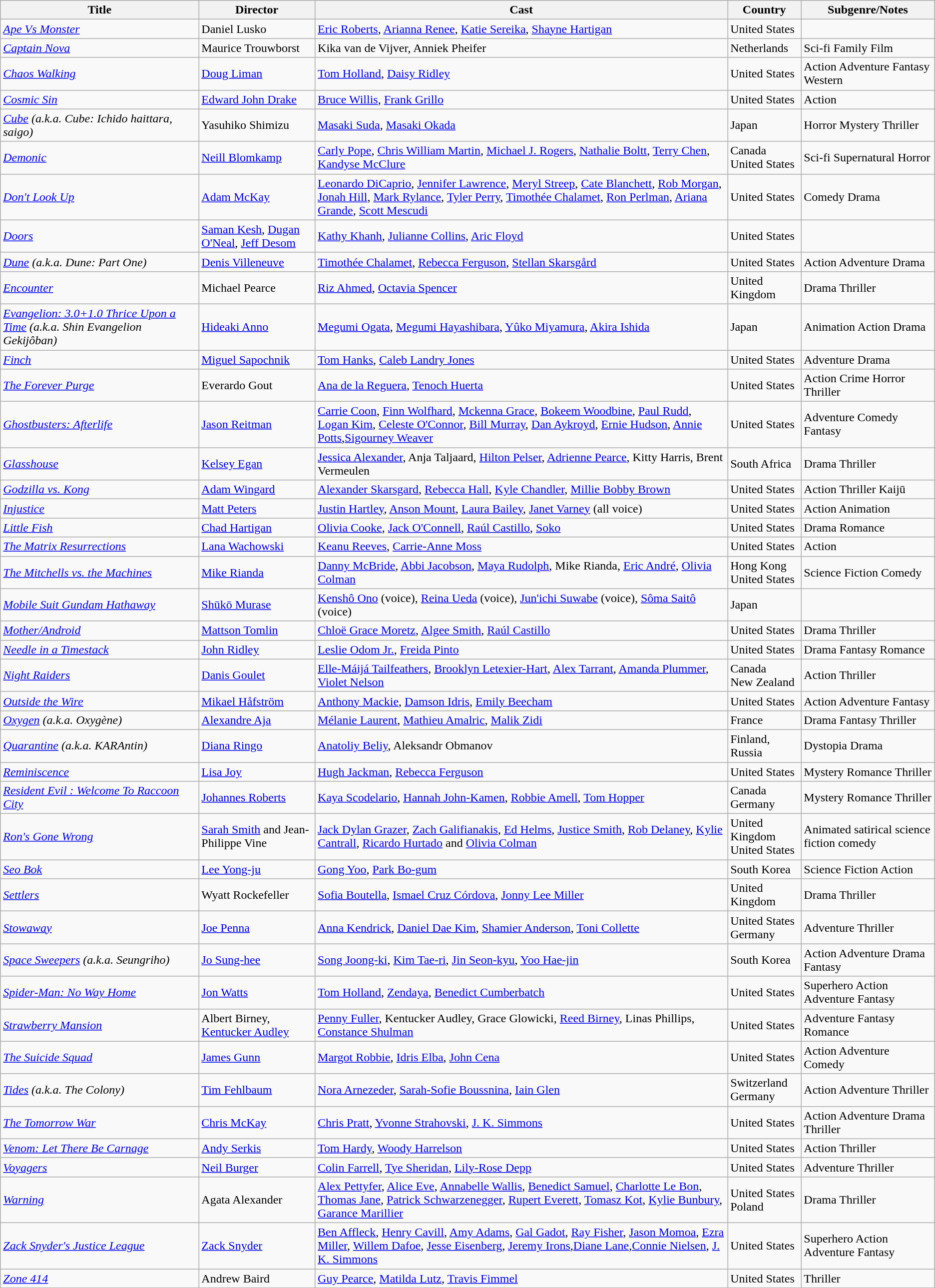<table class="wikitable sortable">
<tr>
<th>Title</th>
<th>Director</th>
<th>Cast</th>
<th>Country</th>
<th>Subgenre/Notes</th>
</tr>
<tr>
<td><a href='#'><em>Ape Vs Monster</em></a></td>
<td>Daniel Lusko</td>
<td><a href='#'>Eric Roberts</a>, <a href='#'>Arianna Renee</a>, <a href='#'>Katie Sereika</a>, <a href='#'>Shayne Hartigan</a></td>
<td>United States</td>
<td></td>
</tr>
<tr>
<td><em><a href='#'>Captain Nova</a></em></td>
<td>Maurice Trouwborst</td>
<td>Kika van de Vijver, Anniek Pheifer</td>
<td>Netherlands</td>
<td>Sci-fi Family Film</td>
</tr>
<tr>
<td><em><a href='#'>Chaos Walking</a></em></td>
<td><a href='#'>Doug Liman</a></td>
<td><a href='#'>Tom Holland</a>, <a href='#'>Daisy Ridley</a></td>
<td>United States</td>
<td>Action Adventure Fantasy Western</td>
</tr>
<tr>
<td><em><a href='#'>Cosmic Sin</a></em></td>
<td><a href='#'>Edward John Drake</a></td>
<td><a href='#'>Bruce Willis</a>, <a href='#'>Frank Grillo</a></td>
<td>United States</td>
<td>Action</td>
</tr>
<tr>
<td><em><a href='#'>Cube</a> (a.k.a. Cube: Ichido haittara, saigo)</em></td>
<td>Yasuhiko Shimizu</td>
<td><a href='#'>Masaki Suda</a>, <a href='#'>Masaki Okada</a></td>
<td>Japan</td>
<td>Horror Mystery Thriller</td>
</tr>
<tr>
<td><em><a href='#'>Demonic</a></em></td>
<td><a href='#'>Neill Blomkamp</a></td>
<td><a href='#'>Carly Pope</a>, <a href='#'>Chris William Martin</a>, <a href='#'>Michael J. Rogers</a>, <a href='#'>Nathalie Boltt</a>, <a href='#'>Terry Chen</a>, <a href='#'>Kandyse McClure</a></td>
<td>Canada<br>United States</td>
<td>Sci-fi Supernatural Horror</td>
</tr>
<tr>
<td><em><a href='#'>Don't Look Up</a></em></td>
<td><a href='#'>Adam McKay</a></td>
<td><a href='#'>Leonardo DiCaprio</a>, <a href='#'>Jennifer Lawrence</a>, <a href='#'>Meryl Streep</a>, <a href='#'>Cate Blanchett</a>, <a href='#'>Rob Morgan</a>, <a href='#'>Jonah Hill</a>, <a href='#'>Mark Rylance</a>, <a href='#'>Tyler Perry</a>, <a href='#'>Timothée Chalamet</a>, <a href='#'>Ron Perlman</a>, <a href='#'>Ariana Grande</a>, <a href='#'>Scott Mescudi</a></td>
<td>United States</td>
<td>Comedy Drama</td>
</tr>
<tr>
<td><em><a href='#'>Doors</a></em></td>
<td><a href='#'>Saman Kesh</a>, <a href='#'>Dugan O'Neal</a>, <a href='#'>Jeff Desom</a></td>
<td><a href='#'>Kathy Khanh</a>, <a href='#'>Julianne Collins</a>, <a href='#'>Aric Floyd</a></td>
<td>United States</td>
<td></td>
</tr>
<tr>
<td><em><a href='#'>Dune</a> (a.k.a. Dune: Part One)</em></td>
<td><a href='#'>Denis Villeneuve</a></td>
<td><a href='#'>Timothée Chalamet</a>, <a href='#'>Rebecca Ferguson</a>, <a href='#'>Stellan Skarsgård</a></td>
<td>United States</td>
<td>Action Adventure Drama</td>
</tr>
<tr>
<td><em><a href='#'>Encounter</a></em></td>
<td>Michael Pearce</td>
<td><a href='#'>Riz Ahmed</a>, <a href='#'>Octavia Spencer</a></td>
<td>United Kingdom</td>
<td>Drama Thriller</td>
</tr>
<tr>
<td><em><a href='#'>Evangelion: 3.0+1.0 Thrice Upon a Time</a> (a.k.a.  Shin Evangelion Gekijôban)</em></td>
<td><a href='#'>Hideaki Anno</a></td>
<td><a href='#'>Megumi Ogata</a>, <a href='#'>Megumi Hayashibara</a>, <a href='#'>Yûko Miyamura</a>, <a href='#'>Akira Ishida</a></td>
<td>Japan</td>
<td>Animation Action Drama</td>
</tr>
<tr>
<td><em><a href='#'>Finch</a></em></td>
<td><a href='#'>Miguel Sapochnik</a></td>
<td><a href='#'>Tom Hanks</a>, <a href='#'>Caleb Landry Jones</a></td>
<td>United States</td>
<td>Adventure Drama</td>
</tr>
<tr>
<td><em><a href='#'>The Forever Purge</a></em></td>
<td>Everardo Gout</td>
<td><a href='#'>Ana de la Reguera</a>, <a href='#'>Tenoch Huerta</a></td>
<td>United States</td>
<td>Action Crime Horror Thriller</td>
</tr>
<tr>
<td><em><a href='#'>Ghostbusters: Afterlife</a></em></td>
<td><a href='#'>Jason Reitman</a></td>
<td><a href='#'>Carrie Coon</a>, <a href='#'>Finn Wolfhard</a>, <a href='#'>Mckenna Grace</a>, <a href='#'>Bokeem Woodbine</a>, <a href='#'>Paul Rudd</a>, <a href='#'>Logan Kim</a>, <a href='#'>Celeste O'Connor</a>, <a href='#'>Bill Murray</a>, <a href='#'>Dan Aykroyd</a>, <a href='#'>Ernie Hudson</a>, <a href='#'>Annie Potts</a>,<a href='#'>Sigourney Weaver</a></td>
<td>United States</td>
<td>Adventure Comedy Fantasy</td>
</tr>
<tr>
<td><em><a href='#'>Glasshouse</a></em></td>
<td><a href='#'>Kelsey Egan</a></td>
<td><a href='#'>Jessica Alexander</a>, Anja Taljaard, <a href='#'>Hilton Pelser</a>, <a href='#'>Adrienne Pearce</a>, Kitty Harris, Brent Vermeulen</td>
<td>South Africa</td>
<td>Drama Thriller</td>
</tr>
<tr>
<td><em><a href='#'>Godzilla vs. Kong</a></em></td>
<td><a href='#'>Adam Wingard</a></td>
<td><a href='#'>Alexander Skarsgard</a>, <a href='#'>Rebecca Hall</a>, <a href='#'>Kyle Chandler</a>, <a href='#'>Millie Bobby Brown</a></td>
<td>United States</td>
<td>Action Thriller Kaijū</td>
</tr>
<tr>
<td><em><a href='#'>Injustice</a></em></td>
<td><a href='#'>Matt Peters</a></td>
<td><a href='#'>Justin Hartley</a>, <a href='#'>Anson Mount</a>, <a href='#'>Laura Bailey</a>, <a href='#'>Janet Varney</a> (all voice)</td>
<td>United States</td>
<td>Action  Animation </td>
</tr>
<tr>
<td><em><a href='#'>Little Fish</a></em></td>
<td><a href='#'>Chad Hartigan</a></td>
<td><a href='#'>Olivia Cooke</a>, <a href='#'>Jack O'Connell</a>, <a href='#'>Raúl Castillo</a>, <a href='#'>Soko</a></td>
<td>United States</td>
<td>Drama Romance</td>
</tr>
<tr>
<td><em><a href='#'>The Matrix Resurrections</a></em></td>
<td><a href='#'>Lana Wachowski</a></td>
<td><a href='#'>Keanu Reeves</a>, <a href='#'>Carrie-Anne Moss</a></td>
<td>United States</td>
<td>Action</td>
</tr>
<tr>
<td><em><a href='#'>The Mitchells vs. the Machines</a></em></td>
<td><a href='#'>Mike Rianda</a></td>
<td><a href='#'>Danny McBride</a>, <a href='#'>Abbi Jacobson</a>, <a href='#'>Maya Rudolph</a>, Mike Rianda, <a href='#'>Eric André</a>, <a href='#'>Olivia Colman</a></td>
<td>Hong Kong<br>United States</td>
<td>Science Fiction Comedy</td>
</tr>
<tr>
<td><em><a href='#'>Mobile Suit Gundam Hathaway</a></em></td>
<td><a href='#'>Shūkō Murase</a></td>
<td><a href='#'>Kenshô Ono</a> (voice), <a href='#'>Reina Ueda</a> (voice), <a href='#'>Jun'ichi Suwabe</a> (voice), <a href='#'>Sôma Saitô</a> (voice)</td>
<td>Japan</td>
<td></td>
</tr>
<tr>
<td><em><a href='#'>Mother/Android</a></em></td>
<td><a href='#'>Mattson Tomlin</a></td>
<td><a href='#'>Chloë Grace Moretz</a>, <a href='#'>Algee Smith</a>, <a href='#'>Raúl Castillo</a></td>
<td>United States</td>
<td>Drama Thriller</td>
</tr>
<tr>
<td><em><a href='#'>Needle in a Timestack</a></em></td>
<td><a href='#'>John Ridley</a></td>
<td><a href='#'>Leslie Odom Jr.</a>, <a href='#'>Freida Pinto</a></td>
<td>United States</td>
<td>Drama Fantasy Romance</td>
</tr>
<tr>
<td><em><a href='#'>Night Raiders</a></em></td>
<td><a href='#'>Danis Goulet</a></td>
<td><a href='#'>Elle-Máijá Tailfeathers</a>, <a href='#'>Brooklyn Letexier-Hart</a>, <a href='#'>Alex Tarrant</a>, <a href='#'>Amanda Plummer</a>, <a href='#'>Violet Nelson</a></td>
<td>Canada<br>New Zealand</td>
<td>Action Thriller</td>
</tr>
<tr>
<td><em><a href='#'>Outside the Wire</a></em></td>
<td><a href='#'>Mikael Håfström</a></td>
<td><a href='#'>Anthony Mackie</a>, <a href='#'>Damson Idris</a>, <a href='#'>Emily Beecham</a></td>
<td>United States</td>
<td>Action Adventure Fantasy</td>
</tr>
<tr>
<td><em><a href='#'>Oxygen</a> (a.k.a. Oxygène)</em></td>
<td><a href='#'>Alexandre Aja</a></td>
<td><a href='#'>Mélanie Laurent</a>, <a href='#'>Mathieu Amalric</a>, <a href='#'>Malik Zidi</a></td>
<td>France</td>
<td>Drama Fantasy Thriller</td>
</tr>
<tr>
<td><em><a href='#'>Quarantine</a> (a.k.a. KARAntin)</em></td>
<td><a href='#'>Diana Ringo</a></td>
<td><a href='#'>Anatoliy Beliy</a>, Aleksandr Obmanov</td>
<td>Finland, Russia</td>
<td>Dystopia Drama</td>
</tr>
<tr>
<td><em><a href='#'>Reminiscence</a></em></td>
<td><a href='#'>Lisa Joy</a></td>
<td><a href='#'>Hugh Jackman</a>, <a href='#'>Rebecca Ferguson</a></td>
<td>United States</td>
<td>Mystery Romance Thriller</td>
</tr>
<tr>
<td><em><a href='#'>Resident Evil : Welcome To Raccoon City</a></em></td>
<td><a href='#'>Johannes Roberts</a></td>
<td><a href='#'>Kaya Scodelario</a>, <a href='#'>Hannah John-Kamen</a>, <a href='#'>Robbie Amell</a>, <a href='#'>Tom Hopper</a></td>
<td>Canada Germany</td>
<td>Mystery Romance Thriller</td>
</tr>
<tr>
<td><em><a href='#'>Ron's Gone Wrong</a></em></td>
<td><a href='#'>Sarah Smith</a> and Jean-Philippe Vine</td>
<td><a href='#'>Jack Dylan Grazer</a>, <a href='#'>Zach Galifianakis</a>, <a href='#'>Ed Helms</a>, <a href='#'>Justice Smith</a>, <a href='#'>Rob Delaney</a>, <a href='#'>Kylie Cantrall</a>, <a href='#'>Ricardo Hurtado</a> and <a href='#'>Olivia Colman</a></td>
<td>United Kingdom<br>United States</td>
<td>Animated satirical science fiction comedy</td>
</tr>
<tr>
<td><em><a href='#'>Seo Bok</a></em></td>
<td><a href='#'>Lee Yong-ju</a></td>
<td><a href='#'>Gong Yoo</a>, <a href='#'>Park Bo-gum</a></td>
<td>South Korea</td>
<td>Science Fiction Action</td>
</tr>
<tr>
<td><em><a href='#'>Settlers</a></em></td>
<td>Wyatt Rockefeller</td>
<td><a href='#'>Sofia Boutella</a>, <a href='#'>Ismael Cruz Córdova</a>, <a href='#'>Jonny Lee Miller</a></td>
<td>United Kingdom</td>
<td>Drama Thriller</td>
</tr>
<tr>
<td><em><a href='#'>Stowaway</a></em></td>
<td><a href='#'>Joe Penna</a></td>
<td><a href='#'>Anna Kendrick</a>, <a href='#'>Daniel Dae Kim</a>, <a href='#'>Shamier Anderson</a>, <a href='#'>Toni Collette</a></td>
<td>United States<br>Germany</td>
<td>Adventure Thriller</td>
</tr>
<tr>
<td><em><a href='#'>Space Sweepers</a> (a.k.a. Seungriho)</em></td>
<td><a href='#'>Jo Sung-hee</a></td>
<td><a href='#'>Song Joong-ki</a>, <a href='#'>Kim Tae-ri</a>, <a href='#'>Jin Seon-kyu</a>, <a href='#'>Yoo Hae-jin</a></td>
<td>South Korea</td>
<td>Action Adventure Drama Fantasy</td>
</tr>
<tr>
<td><em><a href='#'>Spider-Man: No Way Home</a></em></td>
<td><a href='#'>Jon Watts</a></td>
<td><a href='#'>Tom Holland</a>, <a href='#'>Zendaya</a>, <a href='#'>Benedict Cumberbatch</a></td>
<td>United States</td>
<td>Superhero Action Adventure Fantasy</td>
</tr>
<tr>
<td><em><a href='#'>Strawberry Mansion</a></em></td>
<td>Albert Birney, <a href='#'>Kentucker Audley</a></td>
<td><a href='#'>Penny Fuller</a>, Kentucker Audley, Grace Glowicki, <a href='#'>Reed Birney</a>, Linas Phillips, <a href='#'>Constance Shulman</a></td>
<td>United States</td>
<td>Adventure Fantasy Romance</td>
</tr>
<tr>
<td><em><a href='#'>The Suicide Squad</a></em></td>
<td><a href='#'>James Gunn</a></td>
<td><a href='#'>Margot Robbie</a>, <a href='#'>Idris Elba</a>, <a href='#'>John Cena</a></td>
<td>United States</td>
<td>Action Adventure Comedy</td>
</tr>
<tr>
<td><em><a href='#'>Tides</a> (a.k.a. The Colony)</em></td>
<td><a href='#'>Tim Fehlbaum</a></td>
<td><a href='#'>Nora Arnezeder</a>, <a href='#'>Sarah-Sofie Boussnina</a>, <a href='#'>Iain Glen</a></td>
<td>Switzerland<br>Germany</td>
<td>Action Adventure Thriller</td>
</tr>
<tr>
<td><em><a href='#'>The Tomorrow War</a></em></td>
<td><a href='#'>Chris McKay</a></td>
<td><a href='#'>Chris Pratt</a>, <a href='#'>Yvonne Strahovski</a>, <a href='#'>J. K. Simmons</a></td>
<td>United States</td>
<td>Action Adventure Drama Thriller</td>
</tr>
<tr>
<td><em><a href='#'>Venom: Let There Be Carnage</a></em></td>
<td><a href='#'>Andy Serkis</a></td>
<td><a href='#'>Tom Hardy</a>, <a href='#'>Woody Harrelson</a></td>
<td>United States</td>
<td>Action Thriller</td>
</tr>
<tr>
<td><em><a href='#'>Voyagers</a></em></td>
<td><a href='#'>Neil Burger</a></td>
<td><a href='#'>Colin Farrell</a>, <a href='#'>Tye Sheridan</a>, <a href='#'>Lily-Rose Depp</a></td>
<td>United States</td>
<td>Adventure Thriller</td>
</tr>
<tr>
<td><em><a href='#'>Warning</a></em></td>
<td>Agata Alexander</td>
<td><a href='#'>Alex Pettyfer</a>, <a href='#'>Alice Eve</a>, <a href='#'>Annabelle Wallis</a>, <a href='#'>Benedict Samuel</a>, <a href='#'>Charlotte Le Bon</a>, <a href='#'>Thomas Jane</a>, <a href='#'>Patrick Schwarzenegger</a>, <a href='#'>Rupert Everett</a>, <a href='#'>Tomasz Kot</a>, <a href='#'>Kylie Bunbury</a>, <a href='#'>Garance Marillier</a></td>
<td>United States<br>Poland</td>
<td>Drama Thriller</td>
</tr>
<tr>
<td><em><a href='#'>Zack Snyder's Justice League</a></em></td>
<td><a href='#'>Zack Snyder</a></td>
<td><a href='#'>Ben Affleck</a>, <a href='#'>Henry Cavill</a>, <a href='#'>Amy Adams</a>, <a href='#'>Gal Gadot</a>, <a href='#'>Ray Fisher</a>, <a href='#'>Jason Momoa</a>, <a href='#'>Ezra Miller</a>, <a href='#'>Willem Dafoe</a>, <a href='#'>Jesse Eisenberg</a>, <a href='#'>Jeremy Irons</a>,<a href='#'>Diane Lane</a>,<a href='#'>Connie Nielsen</a>, <a href='#'>J. K. Simmons</a></td>
<td>United States</td>
<td>Superhero Action Adventure Fantasy</td>
</tr>
<tr>
<td><em><a href='#'>Zone 414</a></em></td>
<td>Andrew Baird</td>
<td><a href='#'>Guy Pearce</a>, <a href='#'>Matilda Lutz</a>, <a href='#'>Travis Fimmel</a></td>
<td>United States</td>
<td>Thriller</td>
</tr>
<tr>
</tr>
</table>
